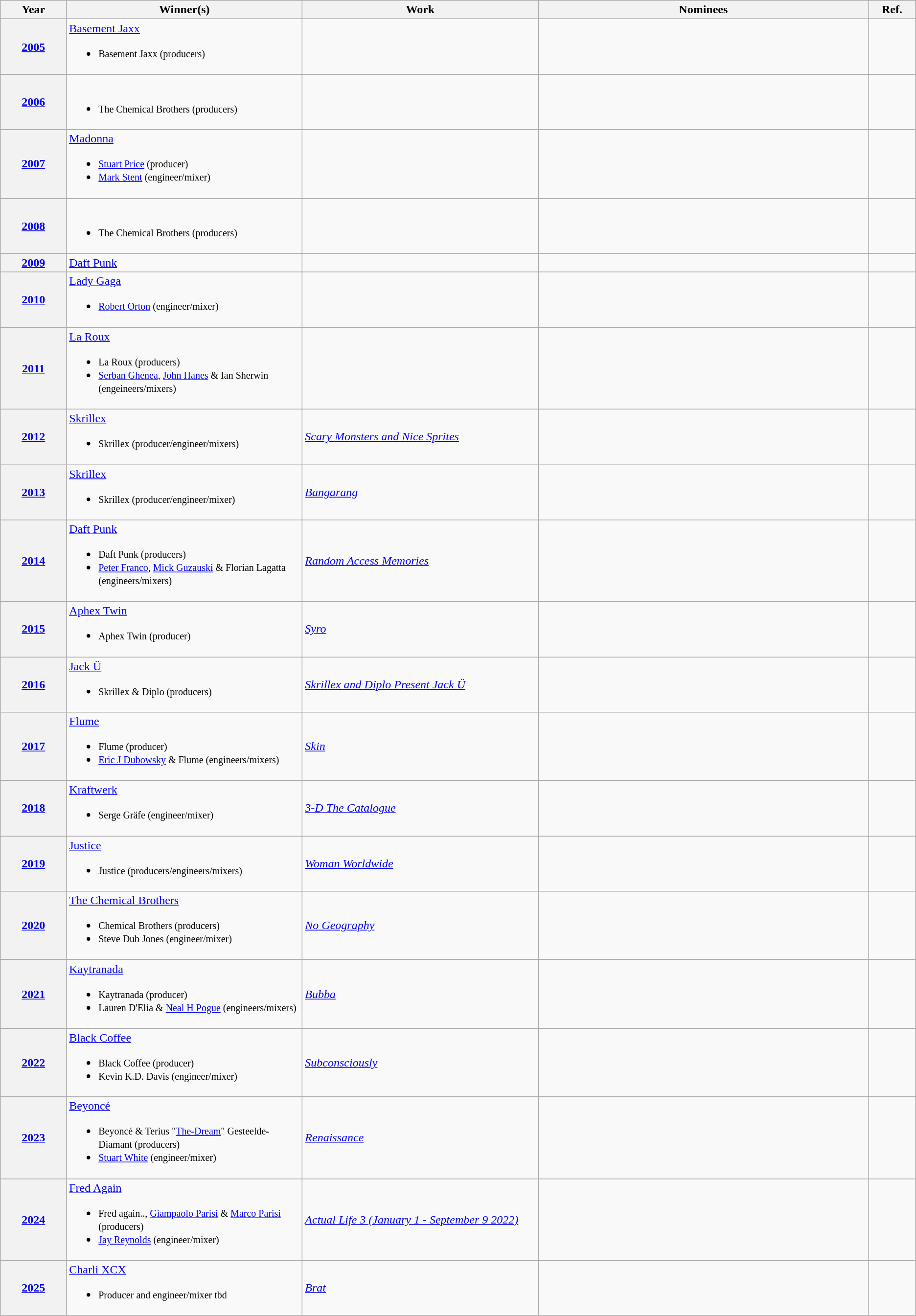<table class="wikitable">
<tr>
<th width="7%">Year</th>
<th width="25%">Winner(s)</th>
<th width="25%">Work</th>
<th width="35%" class=unsortable>Nominees</th>
<th width="5%" class=unsortable>Ref.</th>
</tr>
<tr>
<th scope="row" style="text-align:center;"><a href='#'>2005</a></th>
<td><a href='#'>Basement Jaxx</a><br><ul><li><small>Basement Jaxx (producers)</small></li></ul></td>
<td></td>
<td></td>
<td style="text-align:center;"></td>
</tr>
<tr>
<th scope="row" style="text-align:center;"><a href='#'>2006</a></th>
<td><br><ul><li><small>The Chemical Brothers (producers)</small></li></ul></td>
<td></td>
<td></td>
<td style="text-align:center;"></td>
</tr>
<tr>
<th scope="row" style="text-align:center;"><a href='#'>2007</a></th>
<td><a href='#'>Madonna</a><br><ul><li><small><a href='#'>Stuart Price</a> (producer)</small></li><li><small><a href='#'>Mark Stent</a> (engineer/mixer)</small></li></ul></td>
<td></td>
<td></td>
<td style="text-align:center;"></td>
</tr>
<tr>
<th scope="row" style="text-align:center;"><a href='#'>2008</a></th>
<td><br><ul><li><small>The Chemical Brothers (producers)</small></li></ul></td>
<td></td>
<td></td>
<td style="text-align:center;"></td>
</tr>
<tr>
<th scope="row" style="text-align:center;"><a href='#'>2009</a></th>
<td><a href='#'>Daft Punk</a></td>
<td></td>
<td></td>
<td style="text-align:center;"></td>
</tr>
<tr>
<th scope="row" style="text-align:center;"><a href='#'>2010</a></th>
<td><a href='#'>Lady Gaga</a><br><ul><li><small><a href='#'>Robert Orton</a> (engineer/mixer)</small></li></ul></td>
<td></td>
<td></td>
<td style="text-align:center;"></td>
</tr>
<tr>
<th scope="row" style="text-align:center;"><a href='#'>2011</a></th>
<td><a href='#'>La Roux</a><br><ul><li><small>La Roux (producers)</small></li><li><small><a href='#'>Serban Ghenea</a>, <a href='#'>John Hanes</a> & Ian Sherwin (engeineers/mixers)</small></li></ul></td>
<td></td>
<td></td>
<td style="text-align:center;"></td>
</tr>
<tr>
<th scope="row" style="text-align:center;"><a href='#'>2012</a></th>
<td><a href='#'>Skrillex</a><br><ul><li><small>Skrillex (producer/engineer/mixers)</small></li></ul></td>
<td><em><a href='#'>Scary Monsters and Nice Sprites</a></em></td>
<td></td>
<td style="text-align:center;"></td>
</tr>
<tr>
<th scope="row" style="text-align:center;"><a href='#'>2013</a></th>
<td><a href='#'>Skrillex</a><br><ul><li><small>Skrillex (producer/engineer/mixer)</small></li></ul></td>
<td><em><a href='#'>Bangarang</a></em></td>
<td></td>
<td style="text-align:center;"></td>
</tr>
<tr>
<th scope="row" style="text-align:center;"><a href='#'>2014</a></th>
<td><a href='#'>Daft Punk</a><br><ul><li><small>Daft Punk (producers)</small></li><li><small><a href='#'>Peter Franco</a>, <a href='#'>Mick Guzauski</a> & Florian Lagatta (engineers/mixers)</small></li></ul></td>
<td><em><a href='#'>Random Access Memories</a></em></td>
<td></td>
<td style="text-align:center;"></td>
</tr>
<tr>
<th scope="row" style="text-align:center;"><a href='#'>2015</a></th>
<td><a href='#'>Aphex Twin</a><br><ul><li><small>Aphex Twin (producer)</small></li></ul></td>
<td><em><a href='#'>Syro</a></em></td>
<td></td>
<td style="text-align:center;"></td>
</tr>
<tr>
<th scope="row" style="text-align:center;"><a href='#'>2016</a></th>
<td><a href='#'>Jack Ü</a><br><ul><li><small>Skrillex & Diplo (producers)</small></li></ul></td>
<td><em><a href='#'>Skrillex and Diplo Present Jack Ü</a></em></td>
<td></td>
<td style="text-align:center;"></td>
</tr>
<tr>
<th scope="row" style="text-align:center;"><a href='#'>2017</a></th>
<td><a href='#'>Flume</a><br><ul><li><small>Flume (producer)</small></li><li><small><a href='#'>Eric J Dubowsky</a> & Flume (engineers/mixers)</small></li></ul></td>
<td><em><a href='#'>Skin</a></em></td>
<td></td>
<td style="text-align:center;"></td>
</tr>
<tr>
<th scope="row" style="text-align:center;"><a href='#'>2018</a></th>
<td><a href='#'>Kraftwerk</a><br><ul><li><small>Serge Gräfe (engineer/mixer)</small></li></ul></td>
<td><em><a href='#'>3-D The Catalogue</a></em></td>
<td></td>
<td style="text-align:center;"></td>
</tr>
<tr>
<th scope="row" style="text-align:center;"><a href='#'>2019</a></th>
<td><a href='#'>Justice</a><br><ul><li><small>Justice (producers/engineers/mixers)</small></li></ul></td>
<td><em><a href='#'>Woman Worldwide</a></em></td>
<td></td>
<td style="text-align:center;"></td>
</tr>
<tr>
<th scope="row" style="text-align:center;"><a href='#'>2020</a></th>
<td><a href='#'>The Chemical Brothers</a><br><ul><li><small>Chemical Brothers (producers)</small></li><li><small>Steve Dub Jones (engineer/mixer)</small></li></ul></td>
<td><em><a href='#'>No Geography</a></em></td>
<td></td>
<td style="text-align:center;"></td>
</tr>
<tr>
<th scope="row" style="text-align:center;"><a href='#'>2021</a></th>
<td><a href='#'>Kaytranada</a><br><ul><li><small>Kaytranada (producer)</small></li><li><small>Lauren D'Elia & <a href='#'>Neal H Pogue</a> (engineers/mixers)</small></li></ul></td>
<td><em><a href='#'>Bubba</a></em></td>
<td></td>
<td style="text-align:center;"></td>
</tr>
<tr>
<th scope="row" style="text-align:center;"><a href='#'>2022</a></th>
<td><a href='#'>Black Coffee</a><br><ul><li><small>Black Coffee (producer)</small></li><li><small>Kevin K.D. Davis (engineer/mixer)</small></li></ul></td>
<td><em><a href='#'>Subconsciously</a></em></td>
<td></td>
<td style="text-align:center;"></td>
</tr>
<tr>
<th scope="row" style="text-align:center;"><a href='#'>2023</a></th>
<td><a href='#'>Beyoncé</a><br><ul><li><small>Beyoncé & Terius "<a href='#'>The-Dream</a>" Gesteelde-Diamant (producers)</small></li><li><small><a href='#'>Stuart White</a> (engineer/mixer)</small></li></ul></td>
<td><em><a href='#'>Renaissance</a></em></td>
<td></td>
<td style="text-align:center;"></td>
</tr>
<tr>
<th scope="row" style="text-align:center;"><a href='#'>2024</a></th>
<td><a href='#'>Fred Again</a><br><ul><li><small>Fred again.., <a href='#'>Giampaolo Parisi</a> & <a href='#'>Marco Parisi</a> (producers)</small></li><li><small><a href='#'>Jay Reynolds</a> (engineer/mixer)</small></li></ul></td>
<td><em><a href='#'>Actual Life 3 (January 1 - September 9 2022)</a></em></td>
<td></td>
<td style="text-align:center;"></td>
</tr>
<tr>
<th scope="row" style="text-align:center;"><a href='#'>2025</a></th>
<td><a href='#'>Charli XCX</a><br><ul><li><small>Producer and engineer/mixer tbd</small></li></ul></td>
<td><em><a href='#'>Brat</a></em></td>
<td></td>
<td style="text-align:center;"></td>
</tr>
</table>
